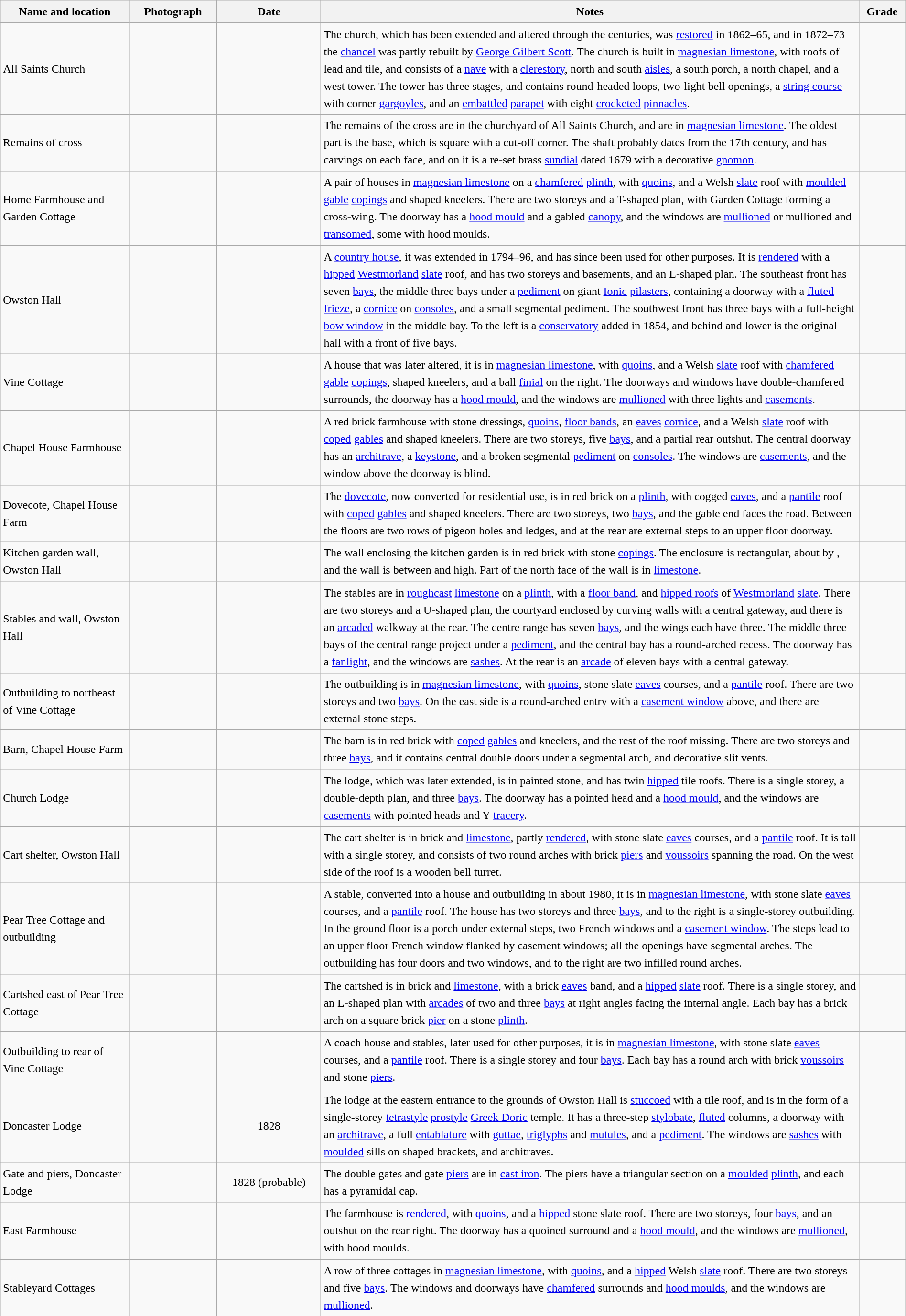<table class="wikitable sortable plainrowheaders" style="width:100%; border:0; text-align:left; line-height:150%;">
<tr>
<th scope="col"  style="width:150px">Name and location</th>
<th scope="col"  style="width:100px" class="unsortable">Photograph</th>
<th scope="col"  style="width:120px">Date</th>
<th scope="col"  style="width:650px" class="unsortable">Notes</th>
<th scope="col"  style="width:50px">Grade</th>
</tr>
<tr>
<td>All Saints Church<br><small></small></td>
<td></td>
<td align="center"></td>
<td>The church, which has been extended and altered through the centuries, was <a href='#'>restored</a> in 1862–65, and in 1872–73 the <a href='#'>chancel</a> was partly rebuilt by <a href='#'>George Gilbert Scott</a>.  The church is built in <a href='#'>magnesian limestone</a>, with roofs of lead and tile, and consists of a <a href='#'>nave</a> with a <a href='#'>clerestory</a>, north and south <a href='#'>aisles</a>, a south porch, a north chapel, and a west tower.  The tower has three stages, and contains round-headed loops, two-light bell openings, a <a href='#'>string course</a> with corner <a href='#'>gargoyles</a>, and an <a href='#'>embattled</a> <a href='#'>parapet</a> with eight <a href='#'>crocketed</a> <a href='#'>pinnacles</a>.</td>
<td align="center" ></td>
</tr>
<tr>
<td>Remains of cross<br><small></small></td>
<td></td>
<td align="center"></td>
<td>The remains of the cross are in the churchyard of All Saints Church, and are in <a href='#'>magnesian limestone</a>.  The oldest part is the base, which is square with a cut-off corner.  The shaft probably dates from the 17th century, and has carvings on each face, and on it is a re-set brass <a href='#'>sundial</a> dated 1679 with a decorative <a href='#'>gnomon</a>.</td>
<td align="center" ></td>
</tr>
<tr>
<td>Home Farmhouse and Garden Cottage<br><small></small></td>
<td></td>
<td align="center"></td>
<td>A pair of houses in <a href='#'>magnesian limestone</a> on a <a href='#'>chamfered</a> <a href='#'>plinth</a>, with <a href='#'>quoins</a>, and a Welsh <a href='#'>slate</a> roof with <a href='#'>moulded</a> <a href='#'>gable</a> <a href='#'>copings</a> and shaped kneelers.  There are two storeys and a T-shaped plan, with Garden Cottage forming a cross-wing.  The doorway has a <a href='#'>hood mould</a> and a gabled <a href='#'>canopy</a>, and the windows are <a href='#'>mullioned</a> or mullioned and <a href='#'>transomed</a>, some with hood moulds.</td>
<td align="center" ></td>
</tr>
<tr>
<td>Owston Hall<br><small></small></td>
<td></td>
<td align="center"></td>
<td>A <a href='#'>country house</a>, it was extended in 1794–96, and has since been used for other purposes.  It is <a href='#'>rendered</a> with a <a href='#'>hipped</a> <a href='#'>Westmorland</a> <a href='#'>slate</a> roof, and has two storeys and basements, and an L-shaped plan.  The southeast front has seven <a href='#'>bays</a>, the middle three bays under a <a href='#'>pediment</a> on giant <a href='#'>Ionic</a> <a href='#'>pilasters</a>, containing a doorway with a <a href='#'>fluted</a> <a href='#'>frieze</a>, a <a href='#'>cornice</a> on <a href='#'>consoles</a>, and a small segmental pediment.  The southwest front has three bays with a full-height <a href='#'>bow window</a> in the middle bay.  To the left is a <a href='#'>conservatory</a> added in 1854, and behind and lower is the original hall with a front of five bays.</td>
<td align="center" ></td>
</tr>
<tr>
<td>Vine Cottage<br><small></small></td>
<td></td>
<td align="center"></td>
<td>A house that was later altered, it is in <a href='#'>magnesian limestone</a>, with <a href='#'>quoins</a>, and a Welsh <a href='#'>slate</a> roof with <a href='#'>chamfered</a> <a href='#'>gable</a> <a href='#'>copings</a>, shaped kneelers, and a ball <a href='#'>finial</a> on the right.  The doorways and windows have double-chamfered surrounds, the doorway has a <a href='#'>hood mould</a>, and the windows are <a href='#'>mullioned</a> with three lights and <a href='#'>casements</a>.</td>
<td align="center" ></td>
</tr>
<tr>
<td>Chapel House Farmhouse<br><small></small></td>
<td></td>
<td align="center"></td>
<td>A red brick farmhouse with stone dressings, <a href='#'>quoins</a>, <a href='#'>floor bands</a>, an <a href='#'>eaves</a> <a href='#'>cornice</a>, and a Welsh <a href='#'>slate</a> roof with <a href='#'>coped</a> <a href='#'>gables</a> and shaped kneelers.  There are two storeys, five <a href='#'>bays</a>, and a partial rear outshut.  The central doorway has an <a href='#'>architrave</a>, a <a href='#'>keystone</a>, and a broken segmental <a href='#'>pediment</a> on <a href='#'>consoles</a>.  The windows are <a href='#'>casements</a>, and the window above the doorway is blind.</td>
<td align="center" ></td>
</tr>
<tr>
<td>Dovecote, Chapel House Farm<br><small></small></td>
<td></td>
<td align="center"></td>
<td>The <a href='#'>dovecote</a>, now converted for residential use, is in red brick on a <a href='#'>plinth</a>, with cogged <a href='#'>eaves</a>, and a <a href='#'>pantile</a> roof with <a href='#'>coped</a> <a href='#'>gables</a> and shaped kneelers.  There are two storeys, two <a href='#'>bays</a>, and the gable end faces the road.  Between the floors are two rows of pigeon holes and ledges, and at the rear are external steps to an upper floor doorway.</td>
<td align="center" ></td>
</tr>
<tr>
<td>Kitchen garden wall, Owston Hall<br><small></small></td>
<td></td>
<td align="center"></td>
<td>The wall enclosing the kitchen garden is in red brick with stone <a href='#'>copings</a>.  The enclosure is rectangular, about  by , and the wall is between  and  high.  Part of the north face of the wall is in <a href='#'>limestone</a>.</td>
<td align="center" ></td>
</tr>
<tr>
<td>Stables and wall, Owston Hall<br><small></small></td>
<td></td>
<td align="center"></td>
<td>The stables are in <a href='#'>roughcast</a> <a href='#'>limestone</a> on a <a href='#'>plinth</a>, with a <a href='#'>floor band</a>, and <a href='#'>hipped roofs</a> of <a href='#'>Westmorland</a> <a href='#'>slate</a>.  There are two storeys and a U-shaped plan, the courtyard enclosed by curving walls with a central gateway, and there is an <a href='#'>arcaded</a> walkway at the rear.  The centre range has seven <a href='#'>bays</a>, and the wings each have three.  The middle three bays of the central range project under a <a href='#'>pediment</a>, and the central bay has a round-arched recess.  The doorway has a <a href='#'>fanlight</a>, and the windows are <a href='#'>sashes</a>.  At the rear is an <a href='#'>arcade</a> of eleven bays with a central gateway.</td>
<td align="center" ></td>
</tr>
<tr>
<td>Outbuilding to northeast of Vine Cottage<br><small></small></td>
<td></td>
<td align="center"></td>
<td>The outbuilding is in <a href='#'>magnesian limestone</a>, with <a href='#'>quoins</a>, stone slate <a href='#'>eaves</a> courses, and a <a href='#'>pantile</a> roof.  There are two storeys and two <a href='#'>bays</a>.  On the east side is a round-arched entry with a <a href='#'>casement window</a> above, and there are external stone steps.</td>
<td align="center" ></td>
</tr>
<tr>
<td>Barn, Chapel House Farm<br><small></small></td>
<td></td>
<td align="center"></td>
<td>The barn is in red brick with <a href='#'>coped</a> <a href='#'>gables</a> and kneelers, and the rest of the roof missing.  There are two storeys and three <a href='#'>bays</a>, and it contains central double doors under a segmental arch, and decorative slit vents.</td>
<td align="center" ></td>
</tr>
<tr>
<td>Church Lodge<br><small></small></td>
<td></td>
<td align="center"></td>
<td>The lodge, which was later extended, is in painted stone, and has twin <a href='#'>hipped</a> tile roofs.  There is a single storey, a double-depth plan, and three <a href='#'>bays</a>.  The doorway has a pointed head and a <a href='#'>hood mould</a>, and the windows are <a href='#'>casements</a> with pointed heads and Y-<a href='#'>tracery</a>.</td>
<td align="center" ></td>
</tr>
<tr>
<td>Cart shelter, Owston Hall<br><small></small></td>
<td></td>
<td align="center"></td>
<td>The cart shelter is in brick and <a href='#'>limestone</a>, partly <a href='#'>rendered</a>, with stone slate <a href='#'>eaves</a> courses, and a <a href='#'>pantile</a> roof.  It is tall with a single storey, and consists of two round arches with brick <a href='#'>piers</a> and <a href='#'>voussoirs</a> spanning the road.  On the west side of the roof is a wooden bell turret.</td>
<td align="center" ></td>
</tr>
<tr>
<td>Pear Tree Cottage and outbuilding<br><small></small></td>
<td></td>
<td align="center"></td>
<td>A stable, converted into a house and outbuilding in about 1980, it is in <a href='#'>magnesian limestone</a>, with stone slate <a href='#'>eaves</a> courses, and a <a href='#'>pantile</a> roof.  The house has two storeys and three <a href='#'>bays</a>, and to the right is a single-storey outbuilding.  In the ground floor is a porch under external steps, two French windows and a <a href='#'>casement window</a>.  The steps lead to an upper floor French window flanked by casement windows; all the openings have segmental arches.  The outbuilding has four doors and two windows, and to the right are two infilled round arches.</td>
<td align="center" ></td>
</tr>
<tr>
<td>Cartshed east of Pear Tree Cottage<br><small></small></td>
<td></td>
<td align="center"></td>
<td>The cartshed is in brick and <a href='#'>limestone</a>, with a brick <a href='#'>eaves</a> band, and a <a href='#'>hipped</a> <a href='#'>slate</a> roof.  There is a single storey, and an L-shaped plan with <a href='#'>arcades</a> of two and three <a href='#'>bays</a> at right angles facing the internal angle.  Each bay has a brick arch on a square brick <a href='#'>pier</a> on a stone <a href='#'>plinth</a>.</td>
<td align="center" ></td>
</tr>
<tr>
<td>Outbuilding to rear of Vine Cottage<br><small></small></td>
<td></td>
<td align="center"></td>
<td>A coach house and stables, later used for other purposes, it is in <a href='#'>magnesian limestone</a>, with stone slate <a href='#'>eaves</a> courses, and a <a href='#'>pantile</a> roof.  There is a single storey and four <a href='#'>bays</a>.  Each bay has a round arch with brick <a href='#'>voussoirs</a> and stone <a href='#'>piers</a>.</td>
<td align="center" ></td>
</tr>
<tr>
<td>Doncaster Lodge<br><small></small></td>
<td></td>
<td align="center">1828</td>
<td>The lodge at the eastern entrance to the grounds of Owston Hall is <a href='#'>stuccoed</a> with a tile roof, and is in the form of a single-storey <a href='#'>tetrastyle</a> <a href='#'>prostyle</a> <a href='#'>Greek Doric</a> temple.  It has a three-step <a href='#'>stylobate</a>, <a href='#'>fluted</a> columns, a doorway with an <a href='#'>architrave</a>, a full <a href='#'>entablature</a> with <a href='#'>guttae</a>, <a href='#'>triglyphs</a> and <a href='#'>mutules</a>, and a <a href='#'>pediment</a>.  The windows are <a href='#'>sashes</a> with <a href='#'>moulded</a> sills on shaped brackets, and architraves.</td>
<td align="center" ></td>
</tr>
<tr>
<td>Gate and piers, Doncaster Lodge<br><small></small></td>
<td></td>
<td align="center">1828 (probable)</td>
<td>The double gates and gate <a href='#'>piers</a> are in <a href='#'>cast iron</a>.  The piers have a triangular section on a <a href='#'>moulded</a> <a href='#'>plinth</a>, and each has a pyramidal cap.</td>
<td align="center" ></td>
</tr>
<tr>
<td>East Farmhouse<br><small></small></td>
<td></td>
<td align="center"></td>
<td>The farmhouse is <a href='#'>rendered</a>, with <a href='#'>quoins</a>, and a <a href='#'>hipped</a> stone slate roof.  There are two storeys, four <a href='#'>bays</a>, and an outshut on the rear right.  The doorway has a quoined surround and a <a href='#'>hood mould</a>, and the windows are <a href='#'>mullioned</a>, with hood moulds.</td>
<td align="center" ></td>
</tr>
<tr>
<td>Stableyard Cottages<br><small></small></td>
<td></td>
<td align="center"></td>
<td>A row of three cottages in <a href='#'>magnesian limestone</a>, with <a href='#'>quoins</a>, and a <a href='#'>hipped</a> Welsh <a href='#'>slate</a> roof.  There are two storeys and five <a href='#'>bays</a>.  The windows and doorways have <a href='#'>chamfered</a> surrounds and <a href='#'>hood moulds</a>, and the windows are <a href='#'>mullioned</a>.</td>
<td align="center" ></td>
</tr>
<tr>
</tr>
</table>
